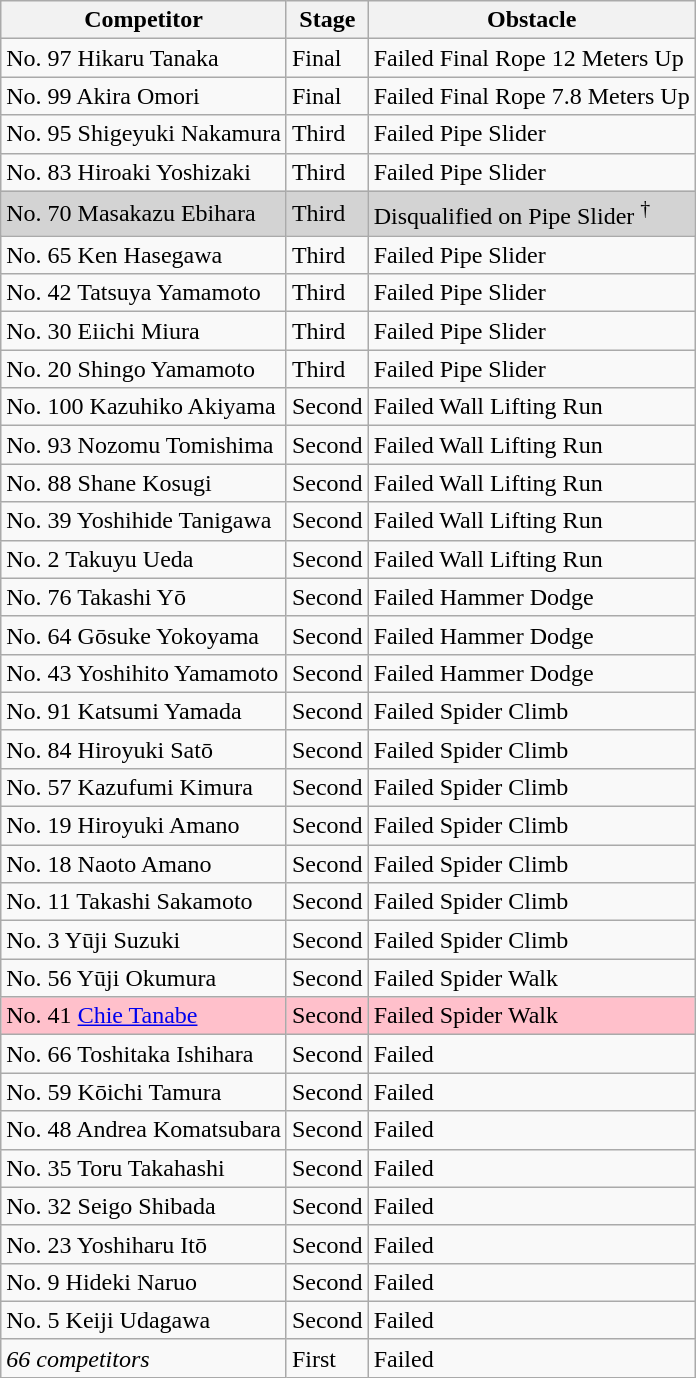<table class="wikitable">
<tr>
<th>Competitor</th>
<th>Stage</th>
<th>Obstacle</th>
</tr>
<tr>
<td>No. 97 Hikaru Tanaka</td>
<td>Final</td>
<td>Failed Final Rope 12 Meters Up</td>
</tr>
<tr>
<td>No. 99 Akira Omori</td>
<td>Final</td>
<td>Failed Final Rope 7.8 Meters Up</td>
</tr>
<tr>
<td>No. 95 Shigeyuki Nakamura</td>
<td>Third</td>
<td>Failed Pipe Slider</td>
</tr>
<tr>
<td>No. 83 Hiroaki Yoshizaki</td>
<td>Third</td>
<td>Failed Pipe Slider</td>
</tr>
<tr bgcolor="lightgray">
<td>No. 70 Masakazu Ebihara</td>
<td>Third</td>
<td>Disqualified on Pipe Slider <sup>†</sup></td>
</tr>
<tr>
<td>No. 65 Ken Hasegawa</td>
<td>Third</td>
<td>Failed Pipe Slider</td>
</tr>
<tr>
<td>No. 42 Tatsuya Yamamoto</td>
<td>Third</td>
<td>Failed Pipe Slider</td>
</tr>
<tr>
<td>No. 30 Eiichi Miura</td>
<td>Third</td>
<td>Failed Pipe Slider</td>
</tr>
<tr>
<td>No. 20 Shingo Yamamoto</td>
<td>Third</td>
<td>Failed Pipe Slider</td>
</tr>
<tr>
<td>No. 100 Kazuhiko Akiyama</td>
<td>Second</td>
<td>Failed Wall Lifting Run</td>
</tr>
<tr>
<td>No. 93 Nozomu Tomishima</td>
<td>Second</td>
<td>Failed Wall Lifting Run</td>
</tr>
<tr>
<td>No. 88 Shane Kosugi</td>
<td>Second</td>
<td>Failed Wall Lifting Run</td>
</tr>
<tr>
<td>No. 39 Yoshihide Tanigawa</td>
<td>Second</td>
<td>Failed Wall Lifting Run</td>
</tr>
<tr>
<td>No. 2 Takuyu Ueda</td>
<td>Second</td>
<td>Failed Wall Lifting Run</td>
</tr>
<tr>
<td>No. 76 Takashi Yō</td>
<td>Second</td>
<td>Failed Hammer Dodge</td>
</tr>
<tr>
<td>No. 64 Gōsuke Yokoyama</td>
<td>Second</td>
<td>Failed Hammer Dodge</td>
</tr>
<tr>
<td>No. 43 Yoshihito Yamamoto</td>
<td>Second</td>
<td>Failed Hammer Dodge</td>
</tr>
<tr>
<td>No. 91 Katsumi Yamada</td>
<td>Second</td>
<td>Failed Spider Climb</td>
</tr>
<tr>
<td>No. 84 Hiroyuki Satō</td>
<td>Second</td>
<td>Failed Spider Climb</td>
</tr>
<tr>
<td>No. 57 Kazufumi Kimura</td>
<td>Second</td>
<td>Failed Spider Climb</td>
</tr>
<tr>
<td>No. 19 Hiroyuki Amano</td>
<td>Second</td>
<td>Failed Spider Climb</td>
</tr>
<tr>
<td>No. 18 Naoto Amano</td>
<td>Second</td>
<td>Failed Spider Climb</td>
</tr>
<tr>
<td>No. 11 Takashi Sakamoto</td>
<td>Second</td>
<td>Failed Spider Climb</td>
</tr>
<tr>
<td>No. 3 Yūji Suzuki</td>
<td>Second</td>
<td>Failed Spider Climb</td>
</tr>
<tr>
<td>No. 56 Yūji Okumura</td>
<td>Second</td>
<td>Failed Spider Walk</td>
</tr>
<tr bgcolor="pink">
<td>No. 41 <a href='#'>Chie Tanabe</a></td>
<td>Second</td>
<td>Failed Spider Walk</td>
</tr>
<tr>
<td>No. 66 Toshitaka Ishihara</td>
<td>Second</td>
<td>Failed</td>
</tr>
<tr>
<td>No. 59 Kōichi Tamura</td>
<td>Second</td>
<td>Failed</td>
</tr>
<tr>
<td>No. 48 Andrea Komatsubara</td>
<td>Second</td>
<td>Failed</td>
</tr>
<tr>
<td>No. 35 Toru Takahashi</td>
<td>Second</td>
<td>Failed</td>
</tr>
<tr>
<td>No. 32 Seigo Shibada</td>
<td>Second</td>
<td>Failed</td>
</tr>
<tr>
<td>No. 23 Yoshiharu Itō</td>
<td>Second</td>
<td>Failed</td>
</tr>
<tr>
<td>No. 9 Hideki Naruo</td>
<td>Second</td>
<td>Failed</td>
</tr>
<tr>
<td>No. 5 Keiji Udagawa</td>
<td>Second</td>
<td>Failed</td>
</tr>
<tr>
<td><em>66 competitors</em></td>
<td>First</td>
<td>Failed</td>
</tr>
</table>
